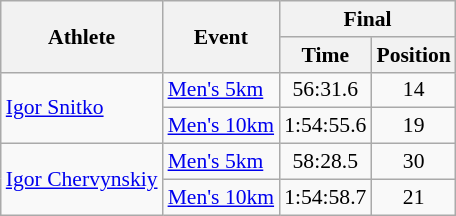<table class="wikitable" border="1" style="font-size:90%">
<tr>
<th rowspan=2>Athlete</th>
<th rowspan=2>Event</th>
<th colspan=2>Final</th>
</tr>
<tr>
<th>Time</th>
<th>Position</th>
</tr>
<tr>
<td rowspan=2><a href='#'>Igor Snitko</a></td>
<td><a href='#'>Men's 5km</a></td>
<td align=center>56:31.6</td>
<td align=center>14</td>
</tr>
<tr>
<td><a href='#'>Men's 10km</a></td>
<td align=center>1:54:55.6</td>
<td align=center>19</td>
</tr>
<tr>
<td rowspan=2><a href='#'>Igor Chervynskiy</a></td>
<td><a href='#'>Men's 5km</a></td>
<td align=center>58:28.5</td>
<td align=center>30</td>
</tr>
<tr>
<td><a href='#'>Men's 10km</a></td>
<td align=center>1:54:58.7</td>
<td align=center>21</td>
</tr>
</table>
